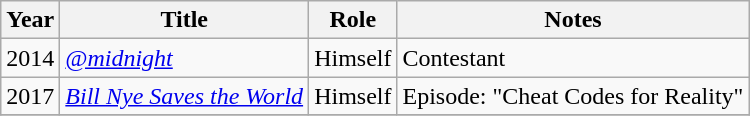<table class="wikitable sortable">
<tr>
<th>Year</th>
<th>Title</th>
<th>Role</th>
<th>Notes</th>
</tr>
<tr>
<td>2014</td>
<td><em><a href='#'>@midnight</a></em></td>
<td>Himself</td>
<td>Contestant</td>
</tr>
<tr>
<td>2017</td>
<td><em><a href='#'>Bill Nye Saves the World</a></em></td>
<td>Himself</td>
<td>Episode: "Cheat Codes for Reality"</td>
</tr>
<tr>
</tr>
</table>
